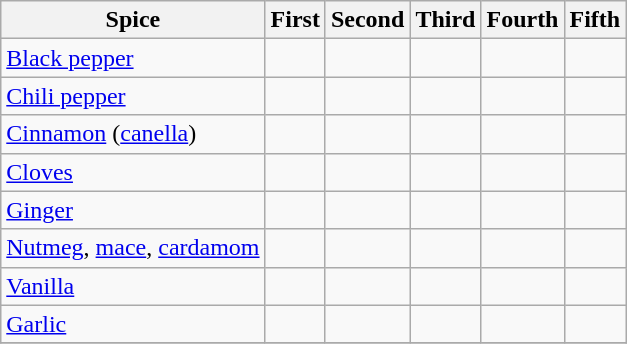<table class="wikitable" align="center">
<tr>
<th>Spice</th>
<th>First</th>
<th>Second</th>
<th>Third</th>
<th>Fourth</th>
<th>Fifth</th>
</tr>
<tr>
<td><a href='#'>Black pepper</a></td>
<td></td>
<td></td>
<td></td>
<td></td>
<td></td>
</tr>
<tr>
<td><a href='#'>Chili pepper</a></td>
<td></td>
<td></td>
<td></td>
<td></td>
<td></td>
</tr>
<tr>
<td><a href='#'>Cinnamon</a> (<a href='#'>canella</a>)</td>
<td></td>
<td></td>
<td></td>
<td></td>
<td></td>
</tr>
<tr>
<td><a href='#'>Cloves</a></td>
<td></td>
<td></td>
<td></td>
<td></td>
<td></td>
</tr>
<tr>
<td><a href='#'>Ginger</a></td>
<td></td>
<td></td>
<td></td>
<td></td>
<td></td>
</tr>
<tr>
<td><a href='#'>Nutmeg</a>, <a href='#'>mace</a>, <a href='#'>cardamom</a></td>
<td></td>
<td></td>
<td></td>
<td></td>
<td></td>
</tr>
<tr>
<td><a href='#'>Vanilla</a></td>
<td></td>
<td></td>
<td></td>
<td></td>
<td></td>
</tr>
<tr>
<td><a href='#'>Garlic</a></td>
<td></td>
<td></td>
<td></td>
<td></td>
<td></td>
</tr>
<tr>
</tr>
</table>
